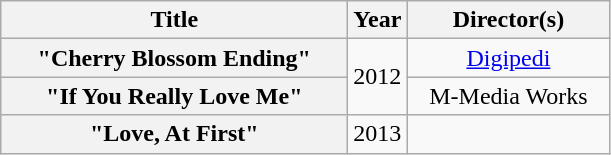<table class="wikitable plainrowheaders" style="text-align:center;">
<tr>
<th scope="col" style="width:14em;">Title</th>
<th scope="col">Year</th>
<th scope="col" style="width:8em;">Director(s)</th>
</tr>
<tr>
<th scope="row">"Cherry Blossom Ending"</th>
<td rowspan="2">2012</td>
<td><a href='#'>Digipedi</a></td>
</tr>
<tr>
<th scope="row">"If You Really Love Me"</th>
<td>M-Media Works</td>
</tr>
<tr>
<th scope="row">"Love, At First"</th>
<td rowspan="1">2013</td>
<td></td>
</tr>
</table>
